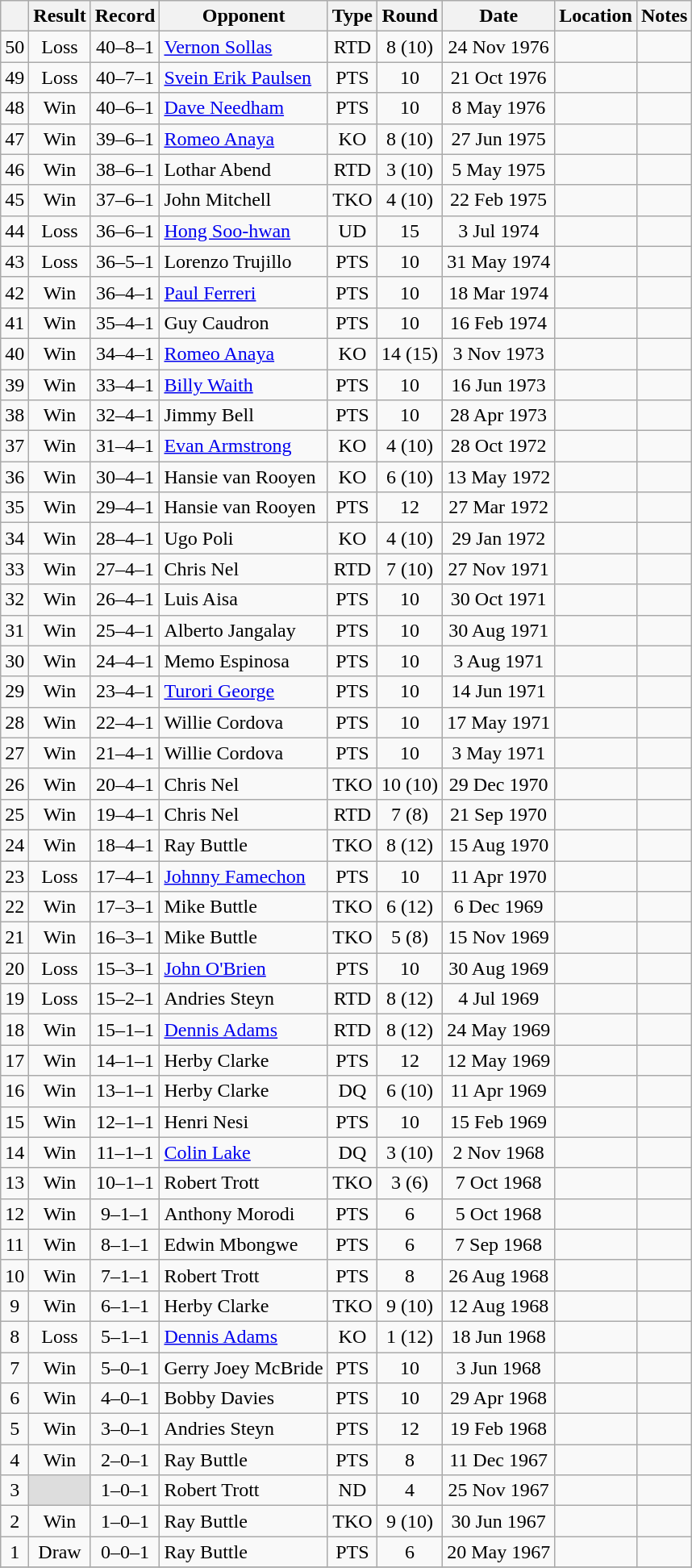<table class="wikitable" style="text-align:center">
<tr>
<th></th>
<th>Result</th>
<th>Record</th>
<th>Opponent</th>
<th>Type</th>
<th>Round</th>
<th>Date</th>
<th>Location</th>
<th>Notes</th>
</tr>
<tr>
<td>50</td>
<td>Loss</td>
<td>40–8–1 </td>
<td align=left><a href='#'>Vernon Sollas</a></td>
<td>RTD</td>
<td>8 (10)</td>
<td>24 Nov 1976</td>
<td style="text-align:left;"></td>
<td></td>
</tr>
<tr>
<td>49</td>
<td>Loss</td>
<td>40–7–1 </td>
<td align=left><a href='#'>Svein Erik Paulsen</a></td>
<td>PTS</td>
<td>10</td>
<td>21 Oct 1976</td>
<td style="text-align:left;"></td>
<td></td>
</tr>
<tr>
<td>48</td>
<td>Win</td>
<td>40–6–1 </td>
<td align=left><a href='#'>Dave Needham</a></td>
<td>PTS</td>
<td>10</td>
<td>8 May 1976</td>
<td style="text-align:left;"></td>
<td></td>
</tr>
<tr>
<td>47</td>
<td>Win</td>
<td>39–6–1 </td>
<td align=left><a href='#'>Romeo Anaya</a></td>
<td>KO</td>
<td>8 (10)</td>
<td>27 Jun 1975</td>
<td style="text-align:left;"></td>
<td></td>
</tr>
<tr>
<td>46</td>
<td>Win</td>
<td>38–6–1 </td>
<td align=left>Lothar Abend</td>
<td>RTD</td>
<td>3 (10)</td>
<td>5 May 1975</td>
<td style="text-align:left;"></td>
<td></td>
</tr>
<tr>
<td>45</td>
<td>Win</td>
<td>37–6–1 </td>
<td align=left>John Mitchell</td>
<td>TKO</td>
<td>4 (10)</td>
<td>22 Feb 1975</td>
<td style="text-align:left;"></td>
<td></td>
</tr>
<tr>
<td>44</td>
<td>Loss</td>
<td>36–6–1 </td>
<td align=left><a href='#'>Hong Soo-hwan</a></td>
<td>UD</td>
<td>15</td>
<td>3 Jul 1974</td>
<td style="text-align:left;"></td>
<td style="text-align:left;"></td>
</tr>
<tr>
<td>43</td>
<td>Loss</td>
<td>36–5–1 </td>
<td align=left>Lorenzo Trujillo</td>
<td>PTS</td>
<td>10</td>
<td>31 May 1974</td>
<td style="text-align:left;"></td>
<td></td>
</tr>
<tr>
<td>42</td>
<td>Win</td>
<td>36–4–1 </td>
<td align=left><a href='#'>Paul Ferreri</a></td>
<td>PTS</td>
<td>10</td>
<td>18 Mar 1974</td>
<td style="text-align:left;"></td>
<td></td>
</tr>
<tr>
<td>41</td>
<td>Win</td>
<td>35–4–1 </td>
<td align=left>Guy Caudron</td>
<td>PTS</td>
<td>10</td>
<td>16 Feb 1974</td>
<td style="text-align:left;"></td>
<td></td>
</tr>
<tr>
<td>40</td>
<td>Win</td>
<td>34–4–1 </td>
<td align=left><a href='#'>Romeo Anaya</a></td>
<td>KO</td>
<td>14 (15)</td>
<td>3 Nov 1973</td>
<td style="text-align:left;"></td>
<td style="text-align:left;"></td>
</tr>
<tr>
<td>39</td>
<td>Win</td>
<td>33–4–1 </td>
<td align=left><a href='#'>Billy Waith</a></td>
<td>PTS</td>
<td>10</td>
<td>16 Jun 1973</td>
<td style="text-align:left;"></td>
<td></td>
</tr>
<tr>
<td>38</td>
<td>Win</td>
<td>32–4–1 </td>
<td align=left>Jimmy Bell</td>
<td>PTS</td>
<td>10</td>
<td>28 Apr 1973</td>
<td style="text-align:left;"></td>
<td></td>
</tr>
<tr>
<td>37</td>
<td>Win</td>
<td>31–4–1 </td>
<td align=left><a href='#'>Evan Armstrong</a></td>
<td>KO</td>
<td>4 (10)</td>
<td>28 Oct 1972</td>
<td style="text-align:left;"></td>
<td></td>
</tr>
<tr>
<td>36</td>
<td>Win</td>
<td>30–4–1 </td>
<td align=left>Hansie van Rooyen</td>
<td>KO</td>
<td>6 (10)</td>
<td>13 May 1972</td>
<td style="text-align:left;"></td>
<td></td>
</tr>
<tr>
<td>35</td>
<td>Win</td>
<td>29–4–1 </td>
<td align=left>Hansie van Rooyen</td>
<td>PTS</td>
<td>12</td>
<td>27 Mar 1972</td>
<td style="text-align:left;"></td>
<td style="text-align:left;"></td>
</tr>
<tr>
<td>34</td>
<td>Win</td>
<td>28–4–1 </td>
<td align=left>Ugo Poli</td>
<td>KO</td>
<td>4 (10)</td>
<td>29 Jan 1972</td>
<td style="text-align:left;"></td>
<td></td>
</tr>
<tr>
<td>33</td>
<td>Win</td>
<td>27–4–1 </td>
<td align=left>Chris Nel</td>
<td>RTD</td>
<td>7 (10)</td>
<td>27 Nov 1971</td>
<td style="text-align:left;"></td>
<td></td>
</tr>
<tr>
<td>32</td>
<td>Win</td>
<td>26–4–1 </td>
<td align=left>Luis Aisa</td>
<td>PTS</td>
<td>10</td>
<td>30 Oct 1971</td>
<td style="text-align:left;"></td>
<td></td>
</tr>
<tr>
<td>31</td>
<td>Win</td>
<td>25–4–1 </td>
<td align=left>Alberto Jangalay</td>
<td>PTS</td>
<td>10</td>
<td>30 Aug 1971</td>
<td style="text-align:left;"></td>
<td></td>
</tr>
<tr>
<td>30</td>
<td>Win</td>
<td>24–4–1 </td>
<td align=left>Memo Espinosa</td>
<td>PTS</td>
<td>10</td>
<td>3 Aug 1971</td>
<td style="text-align:left;"></td>
<td></td>
</tr>
<tr>
<td>29</td>
<td>Win</td>
<td>23–4–1 </td>
<td align=left><a href='#'>Turori George</a></td>
<td>PTS</td>
<td>10</td>
<td>14 Jun 1971</td>
<td style="text-align:left;"></td>
<td></td>
</tr>
<tr>
<td>28</td>
<td>Win</td>
<td>22–4–1 </td>
<td align=left>Willie Cordova</td>
<td>PTS</td>
<td>10</td>
<td>17 May 1971</td>
<td style="text-align:left;"></td>
<td></td>
</tr>
<tr>
<td>27</td>
<td>Win</td>
<td>21–4–1 </td>
<td align=left>Willie Cordova</td>
<td>PTS</td>
<td>10</td>
<td>3 May 1971</td>
<td style="text-align:left;"></td>
<td></td>
</tr>
<tr>
<td>26</td>
<td>Win</td>
<td>20–4–1 </td>
<td align=left>Chris Nel</td>
<td>TKO</td>
<td>10 (10)</td>
<td>29 Dec 1970</td>
<td style="text-align:left;"></td>
<td></td>
</tr>
<tr>
<td>25</td>
<td>Win</td>
<td>19–4–1 </td>
<td align=left>Chris Nel</td>
<td>RTD</td>
<td>7 (8)</td>
<td>21 Sep 1970</td>
<td style="text-align:left;"></td>
<td></td>
</tr>
<tr>
<td>24</td>
<td>Win</td>
<td>18–4–1 </td>
<td align=left>Ray Buttle</td>
<td>TKO</td>
<td>8 (12)</td>
<td>15 Aug 1970</td>
<td style="text-align:left;"></td>
<td style="text-align:left;"></td>
</tr>
<tr>
<td>23</td>
<td>Loss</td>
<td>17–4–1 </td>
<td align=left><a href='#'>Johnny Famechon</a></td>
<td>PTS</td>
<td>10</td>
<td>11 Apr 1970</td>
<td style="text-align:left;"></td>
<td></td>
</tr>
<tr>
<td>22</td>
<td>Win</td>
<td>17–3–1 </td>
<td align=left>Mike Buttle</td>
<td>TKO</td>
<td>6 (12)</td>
<td>6 Dec 1969</td>
<td style="text-align:left;"></td>
<td style="text-align:left;"></td>
</tr>
<tr>
<td>21</td>
<td>Win</td>
<td>16–3–1 </td>
<td align=left>Mike Buttle</td>
<td>TKO</td>
<td>5 (8)</td>
<td>15 Nov 1969</td>
<td style="text-align:left;"></td>
<td></td>
</tr>
<tr>
<td>20</td>
<td>Loss</td>
<td>15–3–1 </td>
<td align=left><a href='#'>John O'Brien</a></td>
<td>PTS</td>
<td>10</td>
<td>30 Aug 1969</td>
<td style="text-align:left;"></td>
<td></td>
</tr>
<tr>
<td>19</td>
<td>Loss</td>
<td>15–2–1 </td>
<td align=left>Andries Steyn</td>
<td>RTD</td>
<td>8 (12)</td>
<td>4 Jul 1969</td>
<td style="text-align:left;"></td>
<td style="text-align:left;"></td>
</tr>
<tr>
<td>18</td>
<td>Win</td>
<td>15–1–1 </td>
<td align=left><a href='#'>Dennis Adams</a></td>
<td>RTD</td>
<td>8 (12)</td>
<td>24 May 1969</td>
<td style="text-align:left;"></td>
<td style="text-align:left;"></td>
</tr>
<tr>
<td>17</td>
<td>Win</td>
<td>14–1–1 </td>
<td align=left>Herby Clarke</td>
<td>PTS</td>
<td>12</td>
<td>12 May 1969</td>
<td style="text-align:left;"></td>
<td style="text-align:left;"></td>
</tr>
<tr>
<td>16</td>
<td>Win</td>
<td>13–1–1 </td>
<td align=left>Herby Clarke</td>
<td>DQ</td>
<td>6 (10)</td>
<td>11 Apr 1969</td>
<td style="text-align:left;"></td>
<td style="text-align:left;"></td>
</tr>
<tr>
<td>15</td>
<td>Win</td>
<td>12–1–1 </td>
<td align=left>Henri Nesi</td>
<td>PTS</td>
<td>10</td>
<td>15 Feb 1969</td>
<td style="text-align:left;"></td>
<td></td>
</tr>
<tr>
<td>14</td>
<td>Win</td>
<td>11–1–1 </td>
<td align=left><a href='#'>Colin Lake</a></td>
<td>DQ</td>
<td>3 (10)</td>
<td>2 Nov 1968</td>
<td style="text-align:left;"></td>
<td></td>
</tr>
<tr>
<td>13</td>
<td>Win</td>
<td>10–1–1 </td>
<td align=left>Robert Trott</td>
<td>TKO</td>
<td>3 (6)</td>
<td>7 Oct 1968</td>
<td style="text-align:left;"></td>
<td></td>
</tr>
<tr>
<td>12</td>
<td>Win</td>
<td>9–1–1 </td>
<td align=left>Anthony Morodi</td>
<td>PTS</td>
<td>6</td>
<td>5 Oct 1968</td>
<td style="text-align:left;"></td>
<td></td>
</tr>
<tr>
<td>11</td>
<td>Win</td>
<td>8–1–1 </td>
<td align=left>Edwin Mbongwe</td>
<td>PTS</td>
<td>6</td>
<td>7 Sep 1968</td>
<td style="text-align:left;"></td>
<td></td>
</tr>
<tr>
<td>10</td>
<td>Win</td>
<td>7–1–1 </td>
<td align=left>Robert Trott</td>
<td>PTS</td>
<td>8</td>
<td>26 Aug 1968</td>
<td style="text-align:left;"></td>
<td></td>
</tr>
<tr>
<td>9</td>
<td>Win</td>
<td>6–1–1 </td>
<td align=left>Herby Clarke</td>
<td>TKO</td>
<td>9 (10)</td>
<td>12 Aug 1968</td>
<td style="text-align:left;"></td>
<td></td>
</tr>
<tr>
<td>8</td>
<td>Loss</td>
<td>5–1–1 </td>
<td align=left><a href='#'>Dennis Adams</a></td>
<td>KO</td>
<td>1 (12)</td>
<td>18 Jun 1968</td>
<td style="text-align:left;"></td>
<td style="text-align:left;"></td>
</tr>
<tr>
<td>7</td>
<td>Win</td>
<td>5–0–1 </td>
<td align=left>Gerry Joey McBride</td>
<td>PTS</td>
<td>10</td>
<td>3 Jun 1968</td>
<td style="text-align:left;"></td>
<td></td>
</tr>
<tr>
<td>6</td>
<td>Win</td>
<td>4–0–1 </td>
<td align=left>Bobby Davies</td>
<td>PTS</td>
<td>10</td>
<td>29 Apr 1968</td>
<td style="text-align:left;"></td>
<td></td>
</tr>
<tr>
<td>5</td>
<td>Win</td>
<td>3–0–1 </td>
<td align=left>Andries Steyn</td>
<td>PTS</td>
<td>12</td>
<td>19 Feb 1968</td>
<td style="text-align:left;"></td>
<td style="text-align:left;"></td>
</tr>
<tr>
<td>4</td>
<td>Win</td>
<td>2–0–1 </td>
<td align=left>Ray Buttle</td>
<td>PTS</td>
<td>8</td>
<td>11 Dec 1967</td>
<td style="text-align:left;"></td>
<td></td>
</tr>
<tr>
<td>3</td>
<td style="background:#DDD"></td>
<td>1–0–1 </td>
<td align=left>Robert Trott</td>
<td>ND</td>
<td>4</td>
<td>25 Nov 1967</td>
<td style="text-align:left;"></td>
<td></td>
</tr>
<tr>
<td>2</td>
<td>Win</td>
<td>1–0–1</td>
<td align=left>Ray Buttle</td>
<td>TKO</td>
<td>9 (10)</td>
<td>30 Jun 1967</td>
<td style="text-align:left;"></td>
<td style="text-align:left;"></td>
</tr>
<tr>
<td>1</td>
<td>Draw</td>
<td>0–0–1</td>
<td align=left>Ray Buttle</td>
<td>PTS</td>
<td>6</td>
<td>20 May 1967</td>
<td style="text-align:left;"></td>
<td></td>
</tr>
<tr>
</tr>
</table>
